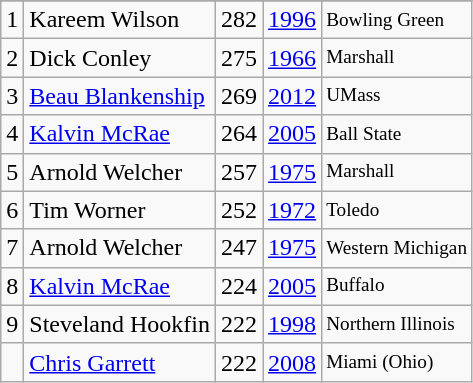<table class="wikitable">
<tr>
</tr>
<tr>
<td>1</td>
<td>Kareem Wilson</td>
<td>282</td>
<td><a href='#'>1996</a></td>
<td style="font-size:80%;">Bowling Green</td>
</tr>
<tr>
<td>2</td>
<td>Dick Conley</td>
<td>275</td>
<td><a href='#'>1966</a></td>
<td style="font-size:80%;">Marshall</td>
</tr>
<tr>
<td>3</td>
<td><a href='#'>Beau Blankenship</a></td>
<td>269</td>
<td><a href='#'>2012</a></td>
<td style="font-size:80%;">UMass</td>
</tr>
<tr>
<td>4</td>
<td><a href='#'>Kalvin McRae</a></td>
<td>264</td>
<td><a href='#'>2005</a></td>
<td style="font-size:80%;">Ball State</td>
</tr>
<tr>
<td>5</td>
<td>Arnold Welcher</td>
<td>257</td>
<td><a href='#'>1975</a></td>
<td style="font-size:80%;">Marshall</td>
</tr>
<tr>
<td>6</td>
<td>Tim Worner</td>
<td>252</td>
<td><a href='#'>1972</a></td>
<td style="font-size:80%;">Toledo</td>
</tr>
<tr>
<td>7</td>
<td>Arnold Welcher</td>
<td>247</td>
<td><a href='#'>1975</a></td>
<td style="font-size:80%;">Western Michigan</td>
</tr>
<tr>
<td>8</td>
<td><a href='#'>Kalvin McRae</a></td>
<td>224</td>
<td><a href='#'>2005</a></td>
<td style="font-size:80%;">Buffalo</td>
</tr>
<tr>
<td>9</td>
<td>Steveland Hookfin</td>
<td>222</td>
<td><a href='#'>1998</a></td>
<td style="font-size:80%;">Northern Illinois</td>
</tr>
<tr>
<td></td>
<td><a href='#'>Chris Garrett</a></td>
<td>222</td>
<td><a href='#'>2008</a></td>
<td style="font-size:80%;">Miami (Ohio)</td>
</tr>
</table>
